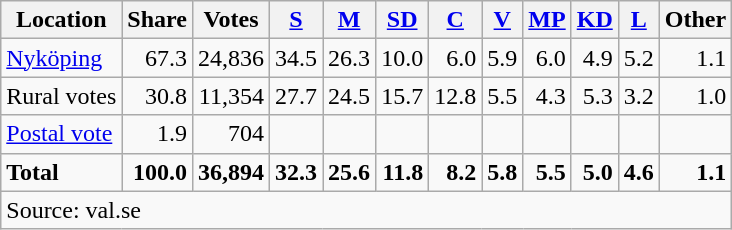<table class="wikitable sortable" style=text-align:right>
<tr>
<th>Location</th>
<th>Share</th>
<th>Votes</th>
<th><a href='#'>S</a></th>
<th><a href='#'>M</a></th>
<th><a href='#'>SD</a></th>
<th><a href='#'>C</a></th>
<th><a href='#'>V</a></th>
<th><a href='#'>MP</a></th>
<th><a href='#'>KD</a></th>
<th><a href='#'>L</a></th>
<th>Other</th>
</tr>
<tr>
<td align=left><a href='#'>Nyköping</a></td>
<td>67.3</td>
<td>24,836</td>
<td>34.5</td>
<td>26.3</td>
<td>10.0</td>
<td>6.0</td>
<td>5.9</td>
<td>6.0</td>
<td>4.9</td>
<td>5.2</td>
<td>1.1</td>
</tr>
<tr>
<td align=left>Rural votes</td>
<td>30.8</td>
<td>11,354</td>
<td>27.7</td>
<td>24.5</td>
<td>15.7</td>
<td>12.8</td>
<td>5.5</td>
<td>4.3</td>
<td>5.3</td>
<td>3.2</td>
<td>1.0</td>
</tr>
<tr>
<td align=left><a href='#'>Postal vote</a></td>
<td>1.9</td>
<td>704</td>
<td></td>
<td></td>
<td></td>
<td></td>
<td></td>
<td></td>
<td></td>
<td></td>
<td></td>
</tr>
<tr>
<td align=left><strong>Total</strong></td>
<td><strong>100.0</strong></td>
<td><strong>36,894</strong></td>
<td><strong>32.3</strong></td>
<td><strong>25.6</strong></td>
<td><strong>11.8</strong></td>
<td><strong>8.2</strong></td>
<td><strong>5.8</strong></td>
<td><strong>5.5</strong></td>
<td><strong>5.0</strong></td>
<td><strong>4.6</strong></td>
<td><strong>1.1</strong></td>
</tr>
<tr>
<td align=left colspan=12>Source: val.se </td>
</tr>
</table>
